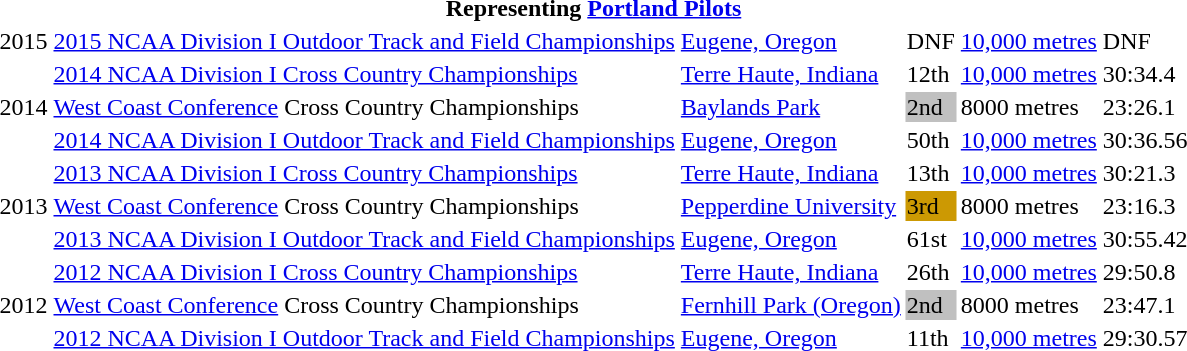<table>
<tr>
<th colspan=6>Representing <a href='#'>Portland Pilots</a></th>
</tr>
<tr>
<td rowspan=1>2015</td>
<td rowspan=1><a href='#'>2015 NCAA Division I Outdoor Track and Field Championships</a></td>
<td rowspan=1><a href='#'>Eugene, Oregon</a></td>
<td>DNF</td>
<td><a href='#'>10,000 metres</a></td>
<td>DNF</td>
</tr>
<tr>
<td rowspan=3>2014</td>
<td rowspan=1><a href='#'>2014 NCAA Division I Cross Country Championships</a></td>
<td rowspan=1><a href='#'>Terre Haute, Indiana</a></td>
<td>12th</td>
<td><a href='#'>10,000 metres</a></td>
<td>30:34.4</td>
</tr>
<tr>
<td rowspan=1><a href='#'>West Coast Conference</a> Cross Country Championships</td>
<td rowspan=1><a href='#'>Baylands Park</a></td>
<td bgcolor=silver>2nd</td>
<td>8000 metres</td>
<td>23:26.1</td>
</tr>
<tr>
<td rowspan=1><a href='#'>2014 NCAA Division I Outdoor Track and Field Championships</a></td>
<td rowspan=1><a href='#'>Eugene, Oregon</a></td>
<td>50th</td>
<td><a href='#'>10,000 metres</a></td>
<td>30:36.56</td>
</tr>
<tr>
<td rowspan=3>2013</td>
<td rowspan=1><a href='#'>2013 NCAA Division I Cross Country Championships</a></td>
<td rowspan=1><a href='#'>Terre Haute, Indiana</a></td>
<td>13th</td>
<td><a href='#'>10,000 metres</a></td>
<td>30:21.3</td>
</tr>
<tr>
<td rowspan=1><a href='#'>West Coast Conference</a> Cross Country Championships</td>
<td rowspan=1><a href='#'>Pepperdine University</a></td>
<td bgcolor=cc9903>3rd</td>
<td>8000 metres</td>
<td>23:16.3</td>
</tr>
<tr>
<td rowspan=1><a href='#'>2013 NCAA Division I Outdoor Track and Field Championships</a></td>
<td rowspan=1><a href='#'>Eugene, Oregon</a></td>
<td>61st</td>
<td><a href='#'>10,000 metres</a></td>
<td>30:55.42</td>
</tr>
<tr>
<td rowspan=3>2012</td>
<td rowspan=1><a href='#'>2012 NCAA Division I Cross Country Championships</a></td>
<td rowspan=1><a href='#'>Terre Haute, Indiana</a></td>
<td>26th</td>
<td><a href='#'>10,000 metres</a></td>
<td>29:50.8</td>
</tr>
<tr>
<td rowspan=1><a href='#'>West Coast Conference</a> Cross Country Championships</td>
<td rowspan=1><a href='#'>Fernhill Park (Oregon)</a></td>
<td bgcolor=silver>2nd</td>
<td>8000 metres</td>
<td>23:47.1</td>
</tr>
<tr>
<td rowspan=1><a href='#'>2012 NCAA Division I Outdoor Track and Field Championships</a></td>
<td rowspan=1><a href='#'>Eugene, Oregon</a></td>
<td>11th</td>
<td><a href='#'>10,000 metres</a></td>
<td>29:30.57</td>
</tr>
<tr>
</tr>
</table>
